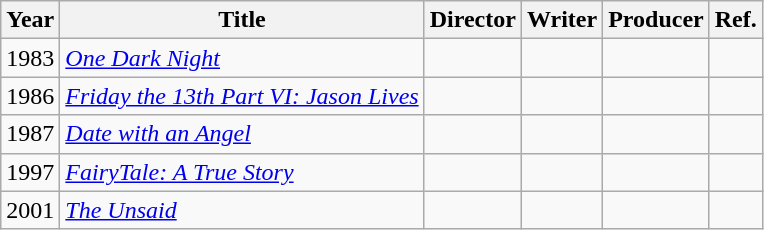<table class="wikitable">
<tr>
<th>Year</th>
<th>Title</th>
<th>Director</th>
<th>Writer</th>
<th>Producer</th>
<th>Ref.</th>
</tr>
<tr>
<td>1983</td>
<td><em><a href='#'>One Dark Night</a></em></td>
<td></td>
<td></td>
<td></td>
<td style="text-align:center;"></td>
</tr>
<tr>
<td>1986</td>
<td><em><a href='#'>Friday the 13th Part VI: Jason Lives</a></em></td>
<td></td>
<td></td>
<td></td>
<td style="text-align:center;"></td>
</tr>
<tr>
<td>1987</td>
<td><em><a href='#'>Date with an Angel</a></em></td>
<td></td>
<td></td>
<td></td>
<td style="text-align:center;"></td>
</tr>
<tr>
<td>1997</td>
<td><em><a href='#'>FairyTale: A True Story</a></em></td>
<td></td>
<td></td>
<td></td>
<td></td>
</tr>
<tr>
<td>2001</td>
<td><em><a href='#'>The Unsaid</a></em></td>
<td></td>
<td></td>
<td></td>
<td style="text-align:center;"></td>
</tr>
</table>
